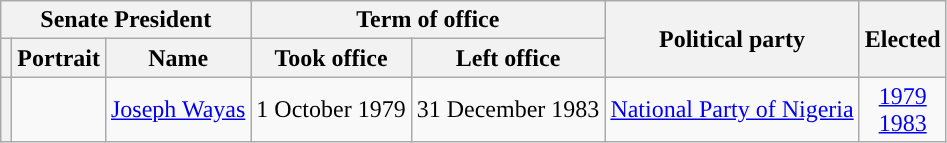<table class=wikitable style=text-align:center>
<tr>
<th colspan=3>Senate President</th>
<th colspan=2>Term of office</th>
<th rowspan=2>Political party</th>
<th rowspan=2>Elected</th>
</tr>
<tr>
<th></th>
<th>Portrait</th>
<th>Name</th>
<th>Took office</th>
<th>Left office</th>
</tr>
<tr>
<th style="background:"></th>
<td></td>
<td><a href='#'>Joseph Wayas</a></td>
<td>1 October 1979</td>
<td>31 December 1983</td>
<td><a href='#'>National Party of Nigeria</a></td>
<td><a href='#'>1979</a><br><a href='#'>1983</a></td>
</tr>
</table>
